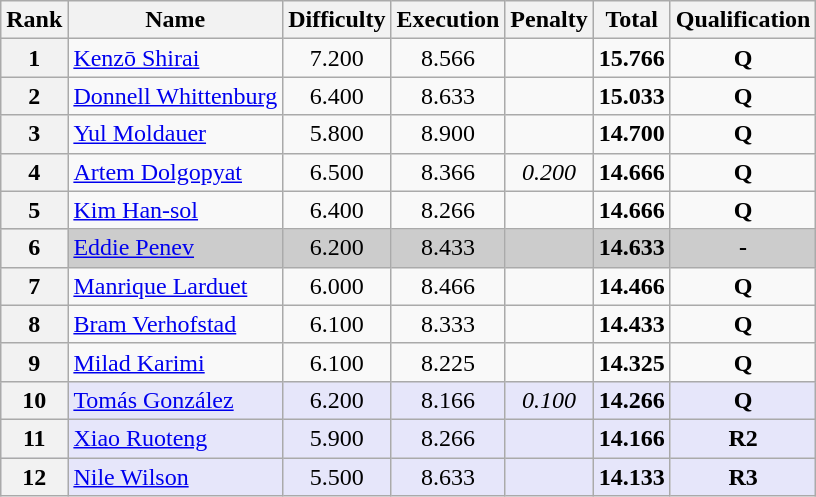<table class="wikitable sortable" style="text-align:center">
<tr>
<th>Rank</th>
<th>Name</th>
<th>Difficulty</th>
<th>Execution</th>
<th>Penalty</th>
<th>Total</th>
<th>Qualification</th>
</tr>
<tr>
<th><strong>1</strong></th>
<td align="left"> <a href='#'>Kenzō Shirai</a></td>
<td>7.200</td>
<td>8.566</td>
<td></td>
<td><strong>15.766</strong></td>
<td><strong>Q</strong></td>
</tr>
<tr>
<th><strong>2</strong></th>
<td align="left"> <a href='#'>Donnell Whittenburg</a></td>
<td>6.400</td>
<td>8.633</td>
<td></td>
<td><strong>15.033</strong></td>
<td><strong>Q</strong></td>
</tr>
<tr>
<th><strong>3</strong></th>
<td align="left"> <a href='#'>Yul Moldauer</a></td>
<td>5.800</td>
<td>8.900</td>
<td></td>
<td><strong>14.700</strong></td>
<td><strong>Q</strong></td>
</tr>
<tr>
<th><strong>4</strong></th>
<td align="left"> <a href='#'>Artem Dolgopyat</a></td>
<td>6.500</td>
<td>8.366</td>
<td><em>0.200</em></td>
<td><strong>14.666</strong></td>
<td><strong>Q</strong></td>
</tr>
<tr>
<th><strong>5</strong></th>
<td align="left"> <a href='#'>Kim Han-sol</a></td>
<td>6.400</td>
<td>8.266</td>
<td></td>
<td><strong>14.666</strong></td>
<td><strong>Q</strong></td>
</tr>
<tr bgcolor="cccccc">
<th><strong>6</strong></th>
<td align="left"> <a href='#'>Eddie Penev</a></td>
<td>6.200</td>
<td>8.433</td>
<td></td>
<td><strong>14.633</strong></td>
<td><strong>-</strong></td>
</tr>
<tr>
<th><strong>7</strong></th>
<td align="left"> <a href='#'>Manrique Larduet</a></td>
<td>6.000</td>
<td>8.466</td>
<td></td>
<td><strong>14.466</strong></td>
<td><strong>Q</strong></td>
</tr>
<tr>
<th><strong>8</strong></th>
<td align="left"> <a href='#'>Bram Verhofstad</a></td>
<td>6.100</td>
<td>8.333</td>
<td></td>
<td><strong>14.433</strong></td>
<td><strong>Q</strong></td>
</tr>
<tr>
<th><strong>9</strong></th>
<td align="left"> <a href='#'>Milad Karimi</a></td>
<td>6.100</td>
<td>8.225</td>
<td></td>
<td><strong>14.325</strong></td>
<td><strong>Q</strong></td>
</tr>
<tr bgcolor="e6e6fa">
<th><strong>10</strong></th>
<td align="left"> <a href='#'>Tomás González</a></td>
<td>6.200</td>
<td>8.166</td>
<td><em>0.100</em></td>
<td><strong>14.266</strong></td>
<td><strong>Q</strong></td>
</tr>
<tr bgcolor="e6e6fa">
<th><strong>11</strong></th>
<td align="left"> <a href='#'>Xiao Ruoteng</a></td>
<td>5.900</td>
<td>8.266</td>
<td></td>
<td><strong>14.166</strong></td>
<td><strong>R2</strong></td>
</tr>
<tr bgcolor="e6e6fa">
<th><strong>12</strong></th>
<td align="left"> <a href='#'>Nile Wilson</a></td>
<td>5.500</td>
<td>8.633</td>
<td></td>
<td><strong>14.133</strong></td>
<td><strong>R3</strong></td>
</tr>
</table>
